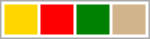<table style=" width: 100px; border: 1px solid #aaaaaa">
<tr>
<td style="background-color:gold"> </td>
<td style="background-color:red"> </td>
<td style="background-color:green"> </td>
<td style="background-color:tan"> </td>
</tr>
</table>
